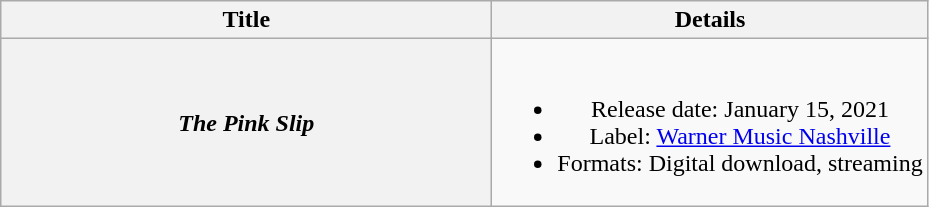<table class="wikitable plainrowheaders" style="text-align:center">
<tr>
<th style="width:20em;">Title</th>
<th>Details</th>
</tr>
<tr>
<th scope="row"><em>The Pink Slip</em></th>
<td><br><ul><li>Release date: January 15, 2021</li><li>Label: <a href='#'>Warner Music Nashville</a></li><li>Formats: Digital download, streaming</li></ul></td>
</tr>
</table>
